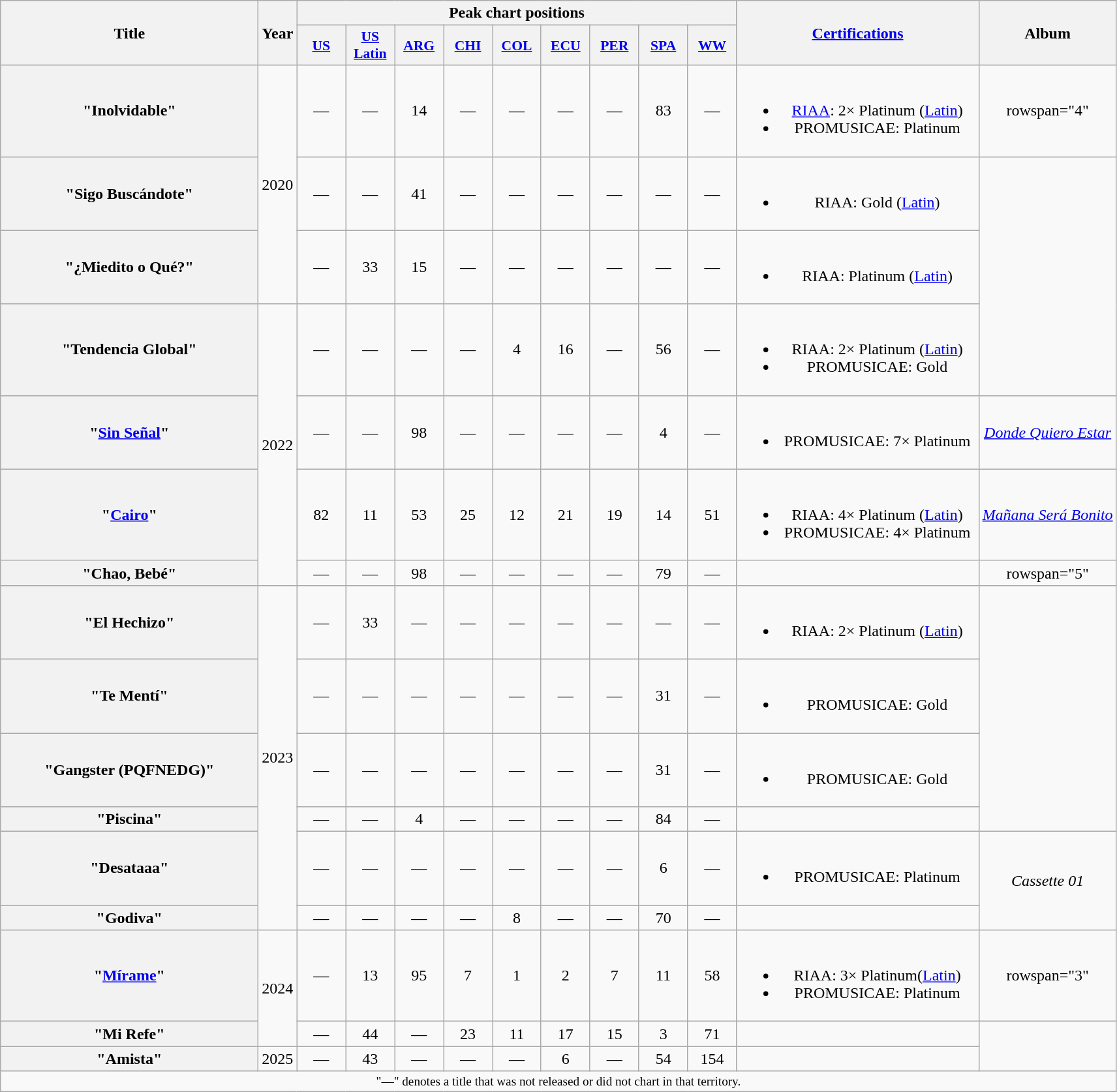<table class="wikitable plainrowheaders" style="text-align:center;">
<tr>
<th scope="col" rowspan="2" style="width:16em;">Title</th>
<th scope="col" rowspan="2">Year</th>
<th scope="col" colspan="9">Peak chart positions</th>
<th scope="col" rowspan="2" style="width:15em;"><a href='#'>Certifications</a></th>
<th scope="col" rowspan="2">Album</th>
</tr>
<tr>
<th scope="col" style="width:3em;font-size:90%;"><a href='#'>US</a><br></th>
<th scope="col" style="width:3em;font-size:90%;"><a href='#'>US<br>Latin</a><br></th>
<th scope="col" style="width:3em;font-size:90%;"><a href='#'>ARG</a><br></th>
<th scope="col" style="width:3em;font-size:90%;"><a href='#'>CHI</a><br></th>
<th scope="col" style="width:3em;font-size:90%;"><a href='#'>COL</a><br></th>
<th scope="col" style="width:3em;font-size:90%;"><a href='#'>ECU</a><br></th>
<th scope="col" style="width:3em;font-size:90%;"><a href='#'>PER</a><br></th>
<th scope="col" style="width:3em;font-size:90%;"><a href='#'>SPA</a><br></th>
<th scope="col" style="width:3em;font-size:90%;"><a href='#'>WW</a><br></th>
</tr>
<tr>
<th scope="row">"Inolvidable"<br></th>
<td rowspan="3">2020</td>
<td>—</td>
<td>—</td>
<td>14</td>
<td>—</td>
<td>—</td>
<td>—</td>
<td>—</td>
<td>83</td>
<td>—</td>
<td><br><ul><li><a href='#'>RIAA</a>: 2× Platinum <span>(<a href='#'>Latin</a>)</span></li><li>PROMUSICAE: Platinum</li></ul></td>
<td>rowspan="4" </td>
</tr>
<tr>
<th scope="row">"Sigo Buscándote"<br></th>
<td>—</td>
<td>—</td>
<td>41</td>
<td>—</td>
<td>—</td>
<td>—</td>
<td>—</td>
<td>—</td>
<td>—</td>
<td><br><ul><li>RIAA: Gold <span>(<a href='#'>Latin</a>)</span></li></ul></td>
</tr>
<tr>
<th scope="row">"¿Miedito o Qué?"<br></th>
<td>—</td>
<td>33</td>
<td>15</td>
<td>—</td>
<td>—</td>
<td>—</td>
<td>—</td>
<td>—</td>
<td>—</td>
<td><br><ul><li>RIAA: Platinum <span>(<a href='#'>Latin</a>)</span></li></ul></td>
</tr>
<tr>
<th scope="row">"Tendencia Global"<br></th>
<td rowspan="4">2022</td>
<td>—</td>
<td>—</td>
<td>—</td>
<td>—</td>
<td>4</td>
<td>16</td>
<td>—</td>
<td>56</td>
<td>—</td>
<td><br><ul><li>RIAA: 2× Platinum <span>(<a href='#'>Latin</a>)</span></li><li>PROMUSICAE: Gold</li></ul></td>
</tr>
<tr>
<th scope="row">"<a href='#'>Sin Señal</a>"<br></th>
<td>—</td>
<td>—</td>
<td>98</td>
<td>—</td>
<td>—</td>
<td>—</td>
<td>—</td>
<td>4</td>
<td>—</td>
<td><br><ul><li>PROMUSICAE: 7× Platinum</li></ul></td>
<td><em><a href='#'>Donde Quiero Estar</a></em></td>
</tr>
<tr>
<th scope="row">"<a href='#'>Cairo</a>"<br></th>
<td>82</td>
<td>11</td>
<td>53</td>
<td>25</td>
<td>12</td>
<td>21</td>
<td>19</td>
<td>14</td>
<td>51</td>
<td><br><ul><li>RIAA: 4× Platinum <span>(<a href='#'>Latin</a>)</span></li><li>PROMUSICAE: 4× Platinum</li></ul></td>
<td><em><a href='#'>Mañana Será Bonito</a></em></td>
</tr>
<tr>
<th scope="row">"Chao, Bebé"<br></th>
<td>—</td>
<td>—</td>
<td>98</td>
<td>—</td>
<td>—</td>
<td>—</td>
<td>—</td>
<td>79</td>
<td>—</td>
<td></td>
<td>rowspan="5" </td>
</tr>
<tr>
<th scope="row">"El Hechizo"<br></th>
<td rowspan="6">2023</td>
<td>—</td>
<td>33</td>
<td>—</td>
<td>—</td>
<td>—</td>
<td>—</td>
<td>—</td>
<td>—</td>
<td>—</td>
<td><br><ul><li>RIAA: 2× Platinum <span>(<a href='#'>Latin</a>)</span></li></ul></td>
</tr>
<tr>
<th scope="row">"Te Mentí"<br></th>
<td>—</td>
<td>—</td>
<td>—</td>
<td>—</td>
<td>—</td>
<td>—</td>
<td>—</td>
<td>31</td>
<td>—</td>
<td><br><ul><li>PROMUSICAE: Gold</li></ul></td>
</tr>
<tr>
<th scope="row">"Gangster (PQFNEDG)"<br></th>
<td>—</td>
<td>—</td>
<td>—</td>
<td>—</td>
<td>—</td>
<td>—</td>
<td>—</td>
<td>31</td>
<td>—</td>
<td><br><ul><li>PROMUSICAE: Gold</li></ul></td>
</tr>
<tr>
<th scope="row">"Piscina"<br></th>
<td>—</td>
<td>—</td>
<td>4</td>
<td>—</td>
<td>—</td>
<td>—</td>
<td>—</td>
<td>84</td>
<td>—</td>
<td></td>
</tr>
<tr>
<th scope="row">"Desataaa"<br></th>
<td>—</td>
<td>—</td>
<td>—</td>
<td>—</td>
<td>—</td>
<td>—</td>
<td>—</td>
<td>6</td>
<td>—</td>
<td><br><ul><li>PROMUSICAE: Platinum</li></ul></td>
<td rowspan="2"><em>Cassette 01</em></td>
</tr>
<tr>
<th scope="row">"Godiva"<br></th>
<td>—</td>
<td>—</td>
<td>—</td>
<td>—</td>
<td>8</td>
<td>—</td>
<td>—</td>
<td>70</td>
<td>—</td>
<td></td>
</tr>
<tr>
<th scope="row">"<a href='#'>Mírame</a>"<br></th>
<td rowspan="2">2024</td>
<td>—</td>
<td>13</td>
<td>95</td>
<td>7</td>
<td>1</td>
<td>2</td>
<td>7</td>
<td>11</td>
<td>58</td>
<td><br><ul><li>RIAA: 3× Platinum<span>(<a href='#'>Latin</a>)</span></li><li>PROMUSICAE: Platinum</li></ul></td>
<td>rowspan="3" </td>
</tr>
<tr>
<th scope="row">"Mi Refe"<br></th>
<td>—</td>
<td>44</td>
<td>—</td>
<td>23</td>
<td>11</td>
<td>17</td>
<td>15</td>
<td>3</td>
<td>71</td>
<td></td>
</tr>
<tr>
<th scope="row">"Amista"<br></th>
<td>2025</td>
<td>—</td>
<td>43</td>
<td>—</td>
<td>—</td>
<td>—</td>
<td>6</td>
<td>—</td>
<td>54</td>
<td>154</td>
<td></td>
</tr>
<tr>
<td colspan="14" style="font-size:80%;">"—" denotes a title that was not released or did not chart in that territory.</td>
</tr>
</table>
